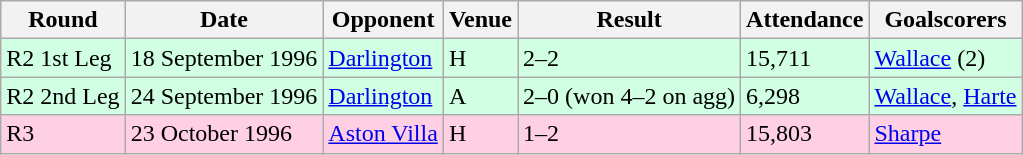<table class="wikitable">
<tr>
<th>Round</th>
<th>Date</th>
<th>Opponent</th>
<th>Venue</th>
<th>Result</th>
<th>Attendance</th>
<th>Goalscorers</th>
</tr>
<tr style="background-color: #d0ffe3;">
<td>R2 1st Leg</td>
<td>18 September 1996</td>
<td><a href='#'>Darlington</a></td>
<td>H</td>
<td>2–2</td>
<td>15,711</td>
<td><a href='#'>Wallace</a> (2)</td>
</tr>
<tr style="background-color: #d0ffe3;">
<td>R2 2nd Leg</td>
<td>24 September 1996</td>
<td><a href='#'>Darlington</a></td>
<td>A</td>
<td>2–0 (won 4–2 on agg)</td>
<td>6,298</td>
<td><a href='#'>Wallace</a>, <a href='#'>Harte</a></td>
</tr>
<tr style="background-color: #ffd0e3;">
<td>R3</td>
<td>23 October 1996</td>
<td><a href='#'>Aston Villa</a></td>
<td>H</td>
<td>1–2</td>
<td>15,803</td>
<td><a href='#'>Sharpe</a></td>
</tr>
</table>
